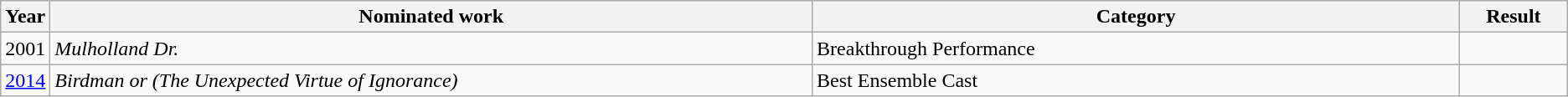<table class=wikitable>
<tr>
<th scope="col" style="width:1em;">Year</th>
<th scope="col" style="width:39em;">Nominated work</th>
<th scope="col" style="width:33em;">Category</th>
<th scope="col" style="width:5em;">Result</th>
</tr>
<tr>
<td>2001</td>
<td><em>Mulholland Dr.</em></td>
<td>Breakthrough Performance</td>
<td></td>
</tr>
<tr>
<td><a href='#'>2014</a></td>
<td><em>Birdman or (The Unexpected Virtue of Ignorance)</em></td>
<td>Best Ensemble Cast</td>
<td></td>
</tr>
</table>
